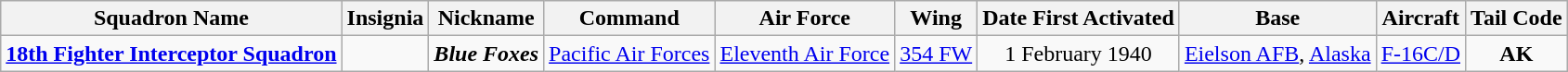<table class="wikitable sortable" style="text-align:center;">
<tr>
<th>Squadron Name</th>
<th>Insignia</th>
<th>Nickname</th>
<th>Command</th>
<th>Air Force</th>
<th>Wing</th>
<th>Date First Activated</th>
<th>Base</th>
<th>Aircraft</th>
<th>Tail Code</th>
</tr>
<tr>
<td><strong><a href='#'>18th Fighter Interceptor Squadron</a></strong> </td>
<td></td>
<td><strong><em>Blue Foxes</em></strong></td>
<td><a href='#'>Pacific Air Forces</a></td>
<td><a href='#'>Eleventh Air Force</a></td>
<td><a href='#'>354 FW</a></td>
<td>1 February 1940</td>
<td><a href='#'>Eielson AFB</a>, <a href='#'>Alaska</a></td>
<td><a href='#'>F-16C/D</a></td>
<td><strong>AK</strong></td>
</tr>
</table>
